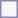<table style="border:1px solid #8888aa; background-color:#f7f8ff; padding:5px; font-size:95%; margin: 0px 12px 12px 0px;">
</table>
